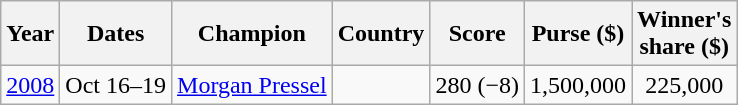<table class="wikitable">
<tr>
<th>Year</th>
<th>Dates</th>
<th>Champion</th>
<th>Country</th>
<th>Score</th>
<th>Purse ($)</th>
<th>Winner's<br>share ($)</th>
</tr>
<tr>
<td><a href='#'>2008</a></td>
<td>Oct 16–19</td>
<td><a href='#'>Morgan Pressel</a></td>
<td></td>
<td>280 (−8)</td>
<td>1,500,000</td>
<td align=center>225,000</td>
</tr>
</table>
